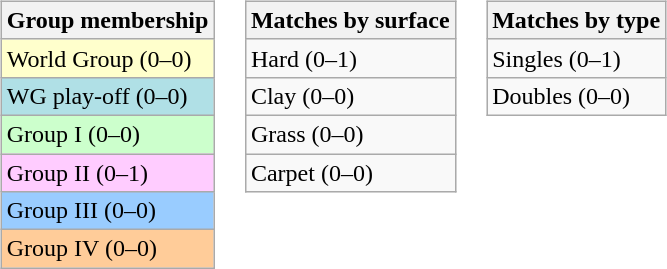<table>
<tr valign=top>
<td><br><table class=wikitable>
<tr>
<th>Group membership</th>
</tr>
<tr bgcolor=#FFFFCC>
<td>World Group (0–0)</td>
</tr>
<tr style="background:#B0E0E6;">
<td>WG play-off (0–0)</td>
</tr>
<tr bgcolor=#CCFFCC>
<td>Group I (0–0)</td>
</tr>
<tr bgcolor=#FFCCFF>
<td>Group II (0–1)</td>
</tr>
<tr bgcolor=#99CCFF>
<td>Group III (0–0)</td>
</tr>
<tr bgcolor=#FFCC99>
<td>Group IV (0–0)</td>
</tr>
</table>
</td>
<td><br><table class=wikitable>
<tr>
<th>Matches by surface</th>
</tr>
<tr>
<td>Hard (0–1)</td>
</tr>
<tr>
<td>Clay (0–0)</td>
</tr>
<tr>
<td>Grass (0–0)</td>
</tr>
<tr>
<td>Carpet (0–0)</td>
</tr>
</table>
</td>
<td><br><table class=wikitable>
<tr>
<th>Matches by type</th>
</tr>
<tr>
<td>Singles (0–1)</td>
</tr>
<tr>
<td>Doubles (0–0)</td>
</tr>
</table>
</td>
</tr>
</table>
